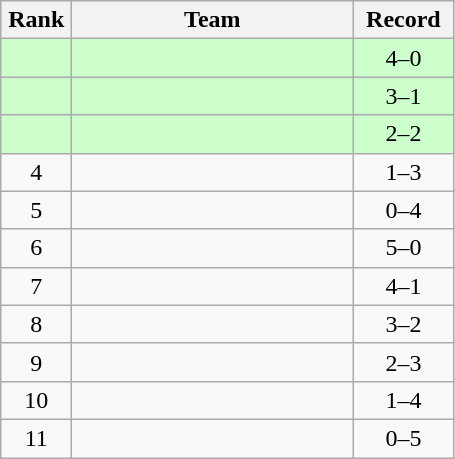<table class="wikitable" style="text-align: center;">
<tr>
<th width=40>Rank</th>
<th width=180>Team</th>
<th width=60>Record</th>
</tr>
<tr bgcolor="#ccffcc">
<td></td>
<td align=left></td>
<td>4–0</td>
</tr>
<tr bgcolor="#ccffcc">
<td></td>
<td align=left></td>
<td>3–1</td>
</tr>
<tr bgcolor="#ccffcc">
<td></td>
<td align=left></td>
<td>2–2</td>
</tr>
<tr>
<td>4</td>
<td align=left></td>
<td>1–3</td>
</tr>
<tr>
<td>5</td>
<td align=left></td>
<td>0–4</td>
</tr>
<tr>
<td>6</td>
<td align=left></td>
<td>5–0</td>
</tr>
<tr>
<td>7</td>
<td align=left></td>
<td>4–1</td>
</tr>
<tr>
<td>8</td>
<td align=left></td>
<td>3–2</td>
</tr>
<tr>
<td>9</td>
<td align=left></td>
<td>2–3</td>
</tr>
<tr>
<td>10</td>
<td align=left></td>
<td>1–4</td>
</tr>
<tr>
<td>11</td>
<td align=left></td>
<td>0–5</td>
</tr>
</table>
